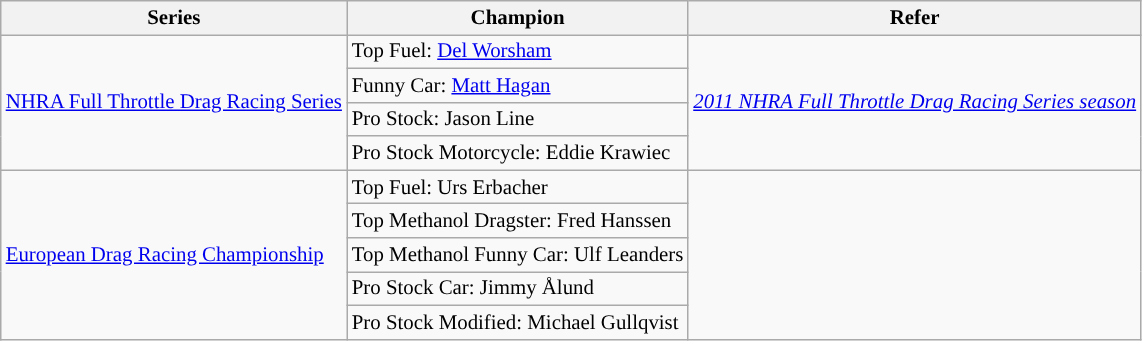<table class="wikitable" style="font-size:87%;">
<tr>
<th>Series</th>
<th>Champion</th>
<th>Refer</th>
</tr>
<tr>
<td rowspan=4><a href='#'>NHRA Full Throttle Drag Racing Series</a></td>
<td>Top Fuel:  <a href='#'>Del Worsham</a></td>
<td rowspan=4><em><a href='#'>2011 NHRA Full Throttle Drag Racing Series season</a></em></td>
</tr>
<tr>
<td>Funny Car:  <a href='#'>Matt Hagan</a></td>
</tr>
<tr>
<td>Pro Stock:  Jason Line</td>
</tr>
<tr>
<td>Pro Stock Motorcycle:  Eddie Krawiec</td>
</tr>
<tr>
<td rowspan=5><a href='#'>European Drag Racing Championship</a></td>
<td>Top Fuel:  Urs Erbacher</td>
<td rowspan=5></td>
</tr>
<tr>
<td>Top Methanol Dragster:  Fred Hanssen</td>
</tr>
<tr>
<td>Top Methanol Funny Car:  Ulf Leanders</td>
</tr>
<tr>
<td>Pro Stock Car:  Jimmy Ålund</td>
</tr>
<tr>
<td>Pro Stock Modified:  Michael Gullqvist</td>
</tr>
</table>
